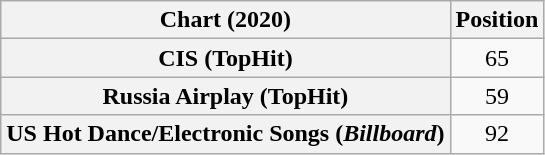<table class="wikitable sortable plainrowheaders" style="text-align:center">
<tr>
<th scope="col">Chart (2020)</th>
<th scope="col">Position</th>
</tr>
<tr>
<th scope="row">CIS (TopHit)</th>
<td>65</td>
</tr>
<tr>
<th scope="row">Russia Airplay (TopHit)</th>
<td>59</td>
</tr>
<tr>
<th scope="row">US Hot Dance/Electronic Songs (<em>Billboard</em>)</th>
<td>92</td>
</tr>
</table>
